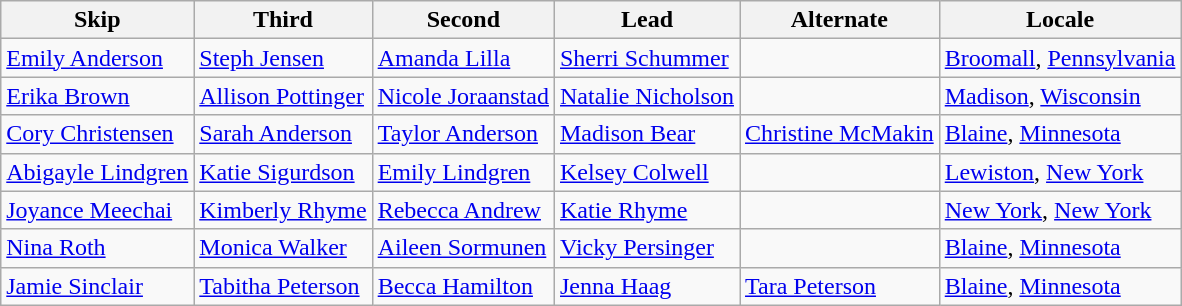<table class="wikitable sortable">
<tr>
<th>Skip</th>
<th>Third</th>
<th>Second</th>
<th>Lead</th>
<th>Alternate</th>
<th>Locale</th>
</tr>
<tr>
<td><a href='#'>Emily Anderson</a></td>
<td><a href='#'>Steph Jensen</a></td>
<td><a href='#'>Amanda Lilla</a></td>
<td><a href='#'>Sherri Schummer</a></td>
<td></td>
<td> <a href='#'>Broomall</a>, <a href='#'>Pennsylvania</a></td>
</tr>
<tr>
<td><a href='#'>Erika Brown</a></td>
<td><a href='#'>Allison Pottinger</a></td>
<td><a href='#'>Nicole Joraanstad</a></td>
<td><a href='#'>Natalie Nicholson</a></td>
<td></td>
<td> <a href='#'>Madison</a>, <a href='#'>Wisconsin</a></td>
</tr>
<tr>
<td><a href='#'>Cory Christensen</a></td>
<td><a href='#'>Sarah Anderson</a></td>
<td><a href='#'>Taylor Anderson</a></td>
<td><a href='#'>Madison Bear</a></td>
<td><a href='#'>Christine McMakin</a></td>
<td> <a href='#'>Blaine</a>, <a href='#'>Minnesota</a></td>
</tr>
<tr>
<td><a href='#'>Abigayle Lindgren</a></td>
<td><a href='#'>Katie Sigurdson</a></td>
<td><a href='#'>Emily Lindgren</a></td>
<td><a href='#'>Kelsey Colwell</a></td>
<td></td>
<td> <a href='#'>Lewiston</a>, <a href='#'>New York</a></td>
</tr>
<tr>
<td><a href='#'>Joyance Meechai</a></td>
<td><a href='#'>Kimberly Rhyme</a></td>
<td><a href='#'>Rebecca Andrew</a></td>
<td><a href='#'>Katie Rhyme</a></td>
<td></td>
<td> <a href='#'>New York</a>, <a href='#'>New York</a></td>
</tr>
<tr>
<td><a href='#'>Nina Roth</a></td>
<td><a href='#'>Monica Walker</a></td>
<td><a href='#'>Aileen Sormunen</a></td>
<td><a href='#'>Vicky Persinger</a></td>
<td></td>
<td> <a href='#'>Blaine</a>, <a href='#'>Minnesota</a></td>
</tr>
<tr>
<td><a href='#'>Jamie Sinclair</a></td>
<td><a href='#'>Tabitha Peterson</a></td>
<td><a href='#'>Becca Hamilton</a></td>
<td><a href='#'>Jenna Haag</a></td>
<td><a href='#'>Tara Peterson</a></td>
<td> <a href='#'>Blaine</a>, <a href='#'>Minnesota</a></td>
</tr>
</table>
